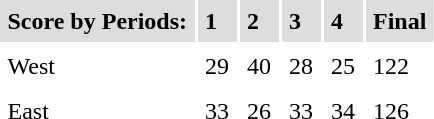<table cellpadding=5>
<tr bgcolor="#dddddd">
<td><strong>Score by Periods:</strong></td>
<td><strong>1</strong></td>
<td><strong>2</strong></td>
<td><strong>3</strong></td>
<td><strong>4</strong></td>
<td><strong>Final</strong></td>
</tr>
<tr>
<td>West</td>
<td>29</td>
<td>40</td>
<td>28</td>
<td>25</td>
<td>122</td>
</tr>
<tr>
<td>East</td>
<td>33</td>
<td>26</td>
<td>33</td>
<td>34</td>
<td>126</td>
</tr>
<tr>
</tr>
</table>
